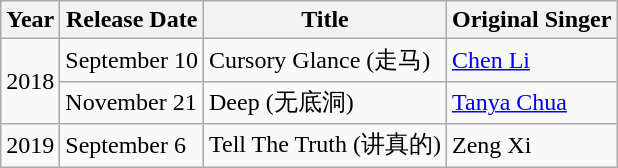<table class="wikitable">
<tr>
<th>Year</th>
<th>Release Date</th>
<th>Title</th>
<th>Original Singer</th>
</tr>
<tr>
<td rowspan="2">2018</td>
<td>September 10</td>
<td>Cursory Glance (走马)</td>
<td><a href='#'>Chen Li</a></td>
</tr>
<tr>
<td>November 21</td>
<td>Deep (无底洞)</td>
<td><a href='#'>Tanya Chua</a></td>
</tr>
<tr>
<td>2019</td>
<td>September 6</td>
<td>Tell The Truth (讲真的)</td>
<td>Zeng Xi</td>
</tr>
</table>
